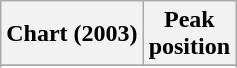<table class="wikitable sortable plainrowheaders" style="text-align:center">
<tr>
<th scope="col">Chart (2003)</th>
<th scope="col">Peak<br> position</th>
</tr>
<tr>
</tr>
<tr>
</tr>
<tr>
</tr>
</table>
